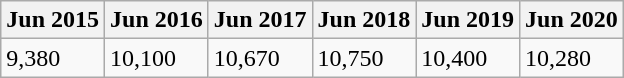<table class="wikitable">
<tr>
<th>Jun 2015</th>
<th>Jun 2016</th>
<th>Jun 2017</th>
<th>Jun 2018</th>
<th>Jun 2019</th>
<th>Jun 2020</th>
</tr>
<tr>
<td>9,380</td>
<td>10,100</td>
<td>10,670</td>
<td>10,750</td>
<td>10,400</td>
<td>10,280</td>
</tr>
</table>
